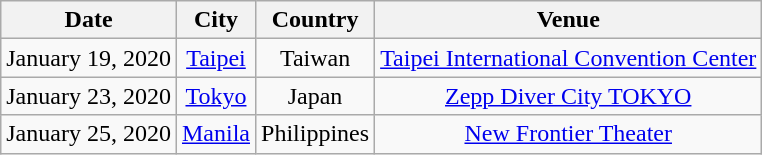<table class="wikitable plainrowheaders" style="text-align:center">
<tr>
<th scope="col">Date</th>
<th scope="col">City</th>
<th scope="col">Country</th>
<th scope="col">Venue</th>
</tr>
<tr>
<td>January 19, 2020</td>
<td><a href='#'>Taipei</a></td>
<td>Taiwan</td>
<td><a href='#'>Taipei International Convention Center</a></td>
</tr>
<tr>
<td>January 23, 2020</td>
<td><a href='#'>Tokyo</a></td>
<td>Japan</td>
<td><a href='#'>Zepp Diver City TOKYO</a></td>
</tr>
<tr>
<td>January 25, 2020</td>
<td><a href='#'>Manila</a></td>
<td>Philippines</td>
<td><a href='#'>New Frontier Theater</a></td>
</tr>
</table>
